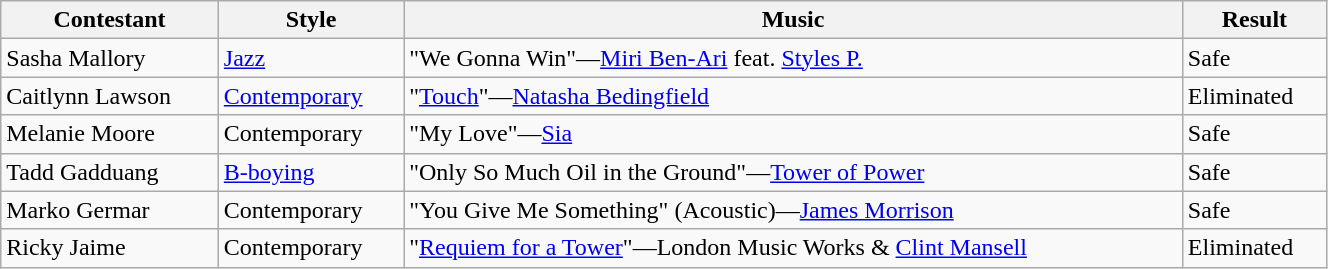<table class="wikitable" style="width:70%;">
<tr>
<th>Contestant</th>
<th>Style</th>
<th>Music</th>
<th>Result</th>
</tr>
<tr>
<td>Sasha Mallory</td>
<td><a href='#'>Jazz</a></td>
<td>"We Gonna Win"—<a href='#'>Miri Ben-Ari</a> feat. <a href='#'>Styles P.</a></td>
<td>Safe</td>
</tr>
<tr>
<td>Caitlynn Lawson</td>
<td><a href='#'>Contemporary</a></td>
<td>"<a href='#'>Touch</a>"—<a href='#'>Natasha Bedingfield</a></td>
<td>Eliminated</td>
</tr>
<tr>
<td>Melanie Moore</td>
<td>Contemporary</td>
<td>"My Love"—<a href='#'>Sia</a></td>
<td>Safe</td>
</tr>
<tr>
<td>Tadd Gadduang</td>
<td><a href='#'>B-boying</a></td>
<td>"Only So Much Oil in the Ground"—<a href='#'>Tower of Power</a></td>
<td>Safe</td>
</tr>
<tr>
<td>Marko Germar</td>
<td>Contemporary</td>
<td>"You Give Me Something" (Acoustic)—<a href='#'>James Morrison</a></td>
<td>Safe</td>
</tr>
<tr>
<td>Ricky Jaime</td>
<td>Contemporary</td>
<td>"<a href='#'>Requiem for a Tower</a>"—London Music Works & <a href='#'>Clint Mansell</a></td>
<td>Eliminated</td>
</tr>
</table>
